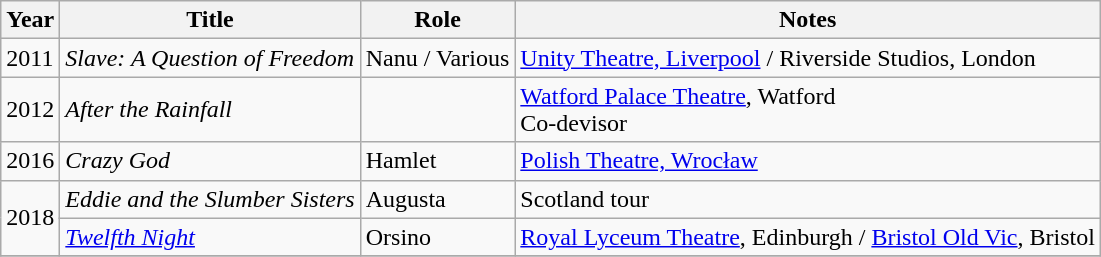<table class="wikitable plainrowheaders">
<tr>
<th>Year</th>
<th>Title</th>
<th>Role</th>
<th>Notes</th>
</tr>
<tr>
<td>2011</td>
<td><em>Slave: A Question of Freedom</em></td>
<td>Nanu / Various</td>
<td><a href='#'>Unity Theatre, Liverpool</a> / Riverside Studios, London</td>
</tr>
<tr>
<td>2012</td>
<td><em>After the Rainfall</em></td>
<td></td>
<td><a href='#'>Watford Palace Theatre</a>, Watford<br>Co-devisor</td>
</tr>
<tr>
<td>2016</td>
<td><em>Crazy God</em></td>
<td>Hamlet</td>
<td><a href='#'>Polish Theatre, Wrocław</a></td>
</tr>
<tr>
<td rowspan="2">2018</td>
<td><em>Eddie and the Slumber Sisters</em></td>
<td>Augusta</td>
<td>Scotland tour</td>
</tr>
<tr>
<td><em><a href='#'>Twelfth Night</a></em></td>
<td>Orsino</td>
<td><a href='#'>Royal Lyceum Theatre</a>, Edinburgh / <a href='#'>Bristol Old Vic</a>, Bristol</td>
</tr>
<tr>
</tr>
</table>
